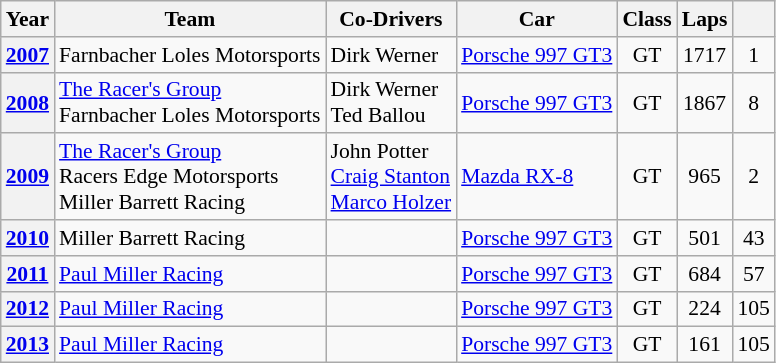<table class="wikitable" style="text-align:center; font-size:90%">
<tr>
<th>Year</th>
<th>Team</th>
<th>Co-Drivers</th>
<th>Car</th>
<th>Class</th>
<th>Laps</th>
<th></th>
</tr>
<tr>
<th><a href='#'>2007</a></th>
<td align="left"> Farnbacher Loles Motorsports</td>
<td align="left"> Dirk Werner</td>
<td align="left"><a href='#'>Porsche 997 GT3</a></td>
<td>GT</td>
<td>1717</td>
<td>1</td>
</tr>
<tr>
<th><a href='#'>2008</a></th>
<td align="left"> <a href='#'>The Racer's Group</a><br> Farnbacher Loles Motorsports</td>
<td align="left"> Dirk Werner<br> Ted Ballou</td>
<td align="left"><a href='#'>Porsche 997 GT3</a></td>
<td>GT</td>
<td>1867</td>
<td>8</td>
</tr>
<tr>
<th><a href='#'>2009</a></th>
<td align="left"> <a href='#'>The Racer's Group</a><br> Racers Edge Motorsports<br> Miller Barrett Racing</td>
<td align="left"> John Potter<br> <a href='#'>Craig Stanton</a><br> <a href='#'>Marco Holzer</a></td>
<td align="left"><a href='#'>Mazda RX-8</a></td>
<td>GT</td>
<td>965</td>
<td>2</td>
</tr>
<tr>
<th><a href='#'>2010</a></th>
<td align="left"> Miller Barrett Racing</td>
<td align="left"></td>
<td align="left"><a href='#'>Porsche 997 GT3</a></td>
<td>GT</td>
<td>501</td>
<td>43</td>
</tr>
<tr>
<th><a href='#'>2011</a></th>
<td align="left"> <a href='#'>Paul Miller Racing</a></td>
<td align="left"></td>
<td align="left"><a href='#'>Porsche 997 GT3</a></td>
<td>GT</td>
<td>684</td>
<td>57</td>
</tr>
<tr>
<th><a href='#'>2012</a></th>
<td align="left"> <a href='#'>Paul Miller Racing</a></td>
<td align="left"></td>
<td align="left"><a href='#'>Porsche 997 GT3</a></td>
<td>GT</td>
<td>224</td>
<td>105</td>
</tr>
<tr>
<th><a href='#'>2013</a></th>
<td align="left"> <a href='#'>Paul Miller Racing</a></td>
<td align="left"></td>
<td align="left"><a href='#'>Porsche 997 GT3</a></td>
<td>GT</td>
<td>161</td>
<td>105</td>
</tr>
</table>
